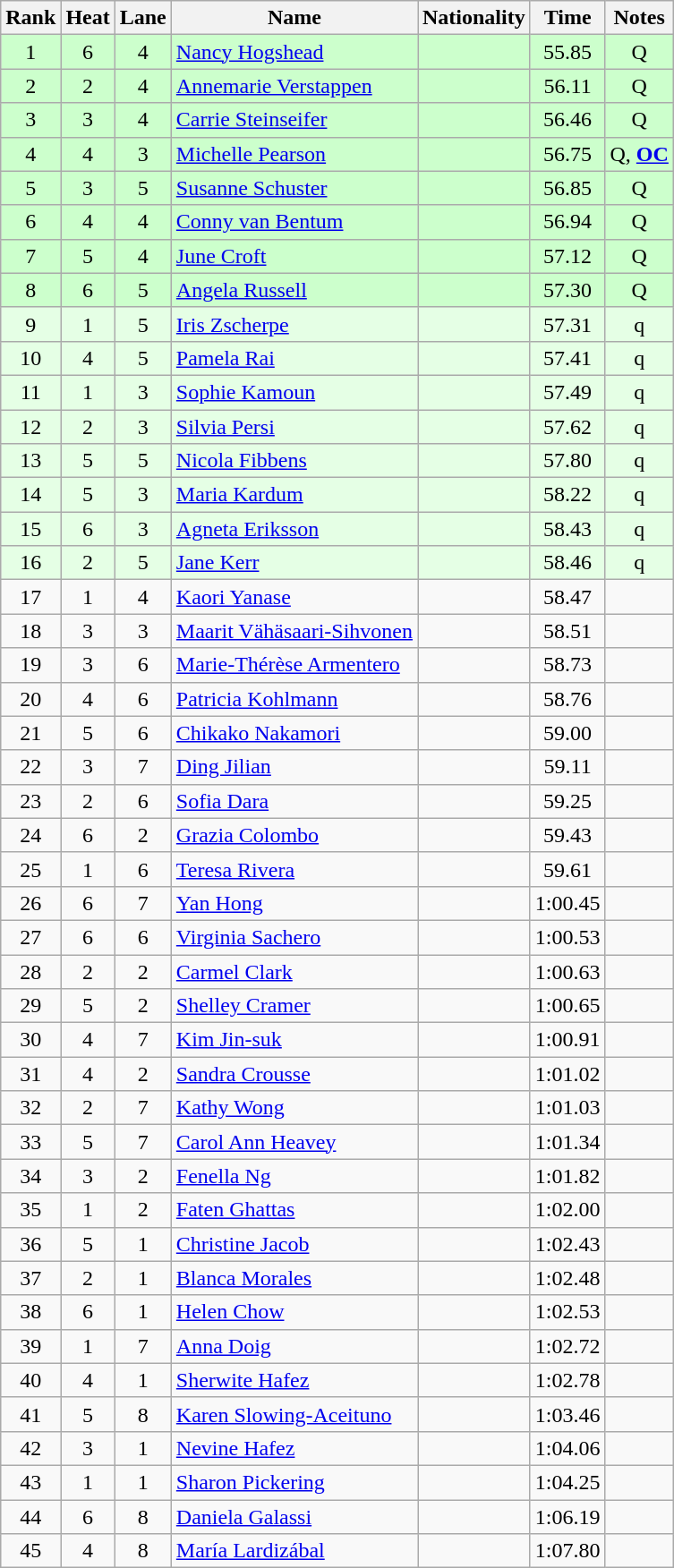<table class="wikitable sortable" style="text-align:center">
<tr>
<th>Rank</th>
<th>Heat</th>
<th>Lane</th>
<th>Name</th>
<th>Nationality</th>
<th>Time</th>
<th>Notes</th>
</tr>
<tr bgcolor=#cfc>
<td>1</td>
<td>6</td>
<td>4</td>
<td align=left><a href='#'>Nancy Hogshead</a></td>
<td align=left></td>
<td>55.85</td>
<td>Q</td>
</tr>
<tr bgcolor=#cfc>
<td>2</td>
<td>2</td>
<td>4</td>
<td align=left><a href='#'>Annemarie Verstappen</a></td>
<td align=left></td>
<td>56.11</td>
<td>Q</td>
</tr>
<tr bgcolor=#cfc>
<td>3</td>
<td>3</td>
<td>4</td>
<td align=left><a href='#'>Carrie Steinseifer</a></td>
<td align=left></td>
<td>56.46</td>
<td>Q</td>
</tr>
<tr bgcolor=#cfc>
<td>4</td>
<td>4</td>
<td>3</td>
<td align=left><a href='#'>Michelle Pearson</a></td>
<td align=left></td>
<td>56.75</td>
<td>Q, <strong><a href='#'>OC</a></strong></td>
</tr>
<tr bgcolor=#cfc>
<td>5</td>
<td>3</td>
<td>5</td>
<td align=left><a href='#'>Susanne Schuster</a></td>
<td align=left></td>
<td>56.85</td>
<td>Q</td>
</tr>
<tr bgcolor=#cfc>
<td>6</td>
<td>4</td>
<td>4</td>
<td align=left><a href='#'>Conny van Bentum</a></td>
<td align=left></td>
<td>56.94</td>
<td>Q</td>
</tr>
<tr bgcolor=#cfc>
<td>7</td>
<td>5</td>
<td>4</td>
<td align=left><a href='#'>June Croft</a></td>
<td align=left></td>
<td>57.12</td>
<td>Q</td>
</tr>
<tr bgcolor=#cfc>
<td>8</td>
<td>6</td>
<td>5</td>
<td align=left><a href='#'>Angela Russell</a></td>
<td align=left></td>
<td>57.30</td>
<td>Q</td>
</tr>
<tr bgcolor=e5ffe5>
<td>9</td>
<td>1</td>
<td>5</td>
<td align=left><a href='#'>Iris Zscherpe</a></td>
<td align=left></td>
<td>57.31</td>
<td>q</td>
</tr>
<tr bgcolor=e5ffe5>
<td>10</td>
<td>4</td>
<td>5</td>
<td align=left><a href='#'>Pamela Rai</a></td>
<td align=left></td>
<td>57.41</td>
<td>q</td>
</tr>
<tr bgcolor=e5ffe5>
<td>11</td>
<td>1</td>
<td>3</td>
<td align=left><a href='#'>Sophie Kamoun</a></td>
<td align=left></td>
<td>57.49</td>
<td>q</td>
</tr>
<tr bgcolor=e5ffe5>
<td>12</td>
<td>2</td>
<td>3</td>
<td align=left><a href='#'>Silvia Persi</a></td>
<td align=left></td>
<td>57.62</td>
<td>q</td>
</tr>
<tr bgcolor=e5ffe5>
<td>13</td>
<td>5</td>
<td>5</td>
<td align=left><a href='#'>Nicola Fibbens</a></td>
<td align=left></td>
<td>57.80</td>
<td>q</td>
</tr>
<tr bgcolor=e5ffe5>
<td>14</td>
<td>5</td>
<td>3</td>
<td align=left><a href='#'>Maria Kardum</a></td>
<td align=left></td>
<td>58.22</td>
<td>q</td>
</tr>
<tr bgcolor=e5ffe5>
<td>15</td>
<td>6</td>
<td>3</td>
<td align=left><a href='#'>Agneta Eriksson</a></td>
<td align=left></td>
<td>58.43</td>
<td>q</td>
</tr>
<tr bgcolor=e5ffe5>
<td>16</td>
<td>2</td>
<td>5</td>
<td align=left><a href='#'>Jane Kerr</a></td>
<td align=left></td>
<td>58.46</td>
<td>q</td>
</tr>
<tr>
<td>17</td>
<td>1</td>
<td>4</td>
<td align=left><a href='#'>Kaori Yanase</a></td>
<td align=left></td>
<td>58.47</td>
<td></td>
</tr>
<tr>
<td>18</td>
<td>3</td>
<td>3</td>
<td align=left><a href='#'>Maarit Vähäsaari-Sihvonen</a></td>
<td align=left></td>
<td>58.51</td>
<td></td>
</tr>
<tr>
<td>19</td>
<td>3</td>
<td>6</td>
<td align=left><a href='#'>Marie-Thérèse Armentero</a></td>
<td align=left></td>
<td>58.73</td>
<td></td>
</tr>
<tr>
<td>20</td>
<td>4</td>
<td>6</td>
<td align=left><a href='#'>Patricia Kohlmann</a></td>
<td align=left></td>
<td>58.76</td>
<td></td>
</tr>
<tr>
<td>21</td>
<td>5</td>
<td>6</td>
<td align=left><a href='#'>Chikako Nakamori</a></td>
<td align=left></td>
<td>59.00</td>
<td></td>
</tr>
<tr>
<td>22</td>
<td>3</td>
<td>7</td>
<td align=left><a href='#'>Ding Jilian</a></td>
<td align=left></td>
<td>59.11</td>
<td></td>
</tr>
<tr>
<td>23</td>
<td>2</td>
<td>6</td>
<td align=left><a href='#'>Sofia Dara</a></td>
<td align=left></td>
<td>59.25</td>
<td></td>
</tr>
<tr>
<td>24</td>
<td>6</td>
<td>2</td>
<td align=left><a href='#'>Grazia Colombo</a></td>
<td align=left></td>
<td>59.43</td>
<td></td>
</tr>
<tr>
<td>25</td>
<td>1</td>
<td>6</td>
<td align=left><a href='#'>Teresa Rivera</a></td>
<td align=left></td>
<td>59.61</td>
<td></td>
</tr>
<tr>
<td>26</td>
<td>6</td>
<td>7</td>
<td align=left><a href='#'>Yan Hong</a></td>
<td align=left></td>
<td>1:00.45</td>
<td></td>
</tr>
<tr>
<td>27</td>
<td>6</td>
<td>6</td>
<td align=left><a href='#'>Virginia Sachero</a></td>
<td align=left></td>
<td>1:00.53</td>
<td></td>
</tr>
<tr>
<td>28</td>
<td>2</td>
<td>2</td>
<td align=left><a href='#'>Carmel Clark</a></td>
<td align=left></td>
<td>1:00.63</td>
<td></td>
</tr>
<tr>
<td>29</td>
<td>5</td>
<td>2</td>
<td align=left><a href='#'>Shelley Cramer</a></td>
<td align=left></td>
<td>1:00.65</td>
<td></td>
</tr>
<tr>
<td>30</td>
<td>4</td>
<td>7</td>
<td align=left><a href='#'>Kim Jin-suk</a></td>
<td align=left></td>
<td>1:00.91</td>
<td></td>
</tr>
<tr>
<td>31</td>
<td>4</td>
<td>2</td>
<td align=left><a href='#'>Sandra Crousse</a></td>
<td align=left></td>
<td>1:01.02</td>
<td></td>
</tr>
<tr>
<td>32</td>
<td>2</td>
<td>7</td>
<td align=left><a href='#'>Kathy Wong</a></td>
<td align=left></td>
<td>1:01.03</td>
<td></td>
</tr>
<tr>
<td>33</td>
<td>5</td>
<td>7</td>
<td align=left><a href='#'>Carol Ann Heavey</a></td>
<td align=left></td>
<td>1:01.34</td>
<td></td>
</tr>
<tr>
<td>34</td>
<td>3</td>
<td>2</td>
<td align=left><a href='#'>Fenella Ng</a></td>
<td align=left></td>
<td>1:01.82</td>
<td></td>
</tr>
<tr>
<td>35</td>
<td>1</td>
<td>2</td>
<td align=left><a href='#'>Faten Ghattas</a></td>
<td align=left></td>
<td>1:02.00</td>
<td></td>
</tr>
<tr>
<td>36</td>
<td>5</td>
<td>1</td>
<td align=left><a href='#'>Christine Jacob</a></td>
<td align=left></td>
<td>1:02.43</td>
<td></td>
</tr>
<tr>
<td>37</td>
<td>2</td>
<td>1</td>
<td align=left><a href='#'>Blanca Morales</a></td>
<td align=left></td>
<td>1:02.48</td>
<td></td>
</tr>
<tr>
<td>38</td>
<td>6</td>
<td>1</td>
<td align=left><a href='#'>Helen Chow</a></td>
<td align=left></td>
<td>1:02.53</td>
<td></td>
</tr>
<tr>
<td>39</td>
<td>1</td>
<td>7</td>
<td align=left><a href='#'>Anna Doig</a></td>
<td align=left></td>
<td>1:02.72</td>
<td></td>
</tr>
<tr>
<td>40</td>
<td>4</td>
<td>1</td>
<td align=left><a href='#'>Sherwite Hafez</a></td>
<td align=left></td>
<td>1:02.78</td>
<td></td>
</tr>
<tr>
<td>41</td>
<td>5</td>
<td>8</td>
<td align=left><a href='#'>Karen Slowing-Aceituno</a></td>
<td align=left></td>
<td>1:03.46</td>
<td></td>
</tr>
<tr>
<td>42</td>
<td>3</td>
<td>1</td>
<td align=left><a href='#'>Nevine Hafez</a></td>
<td align=left></td>
<td>1:04.06</td>
<td></td>
</tr>
<tr>
<td>43</td>
<td>1</td>
<td>1</td>
<td align=left><a href='#'>Sharon Pickering</a></td>
<td align=left></td>
<td>1:04.25</td>
<td></td>
</tr>
<tr>
<td>44</td>
<td>6</td>
<td>8</td>
<td align=left><a href='#'>Daniela Galassi</a></td>
<td align=left></td>
<td>1:06.19</td>
<td></td>
</tr>
<tr>
<td>45</td>
<td>4</td>
<td>8</td>
<td align=left><a href='#'>María Lardizábal</a></td>
<td align=left></td>
<td>1:07.80</td>
<td></td>
</tr>
</table>
